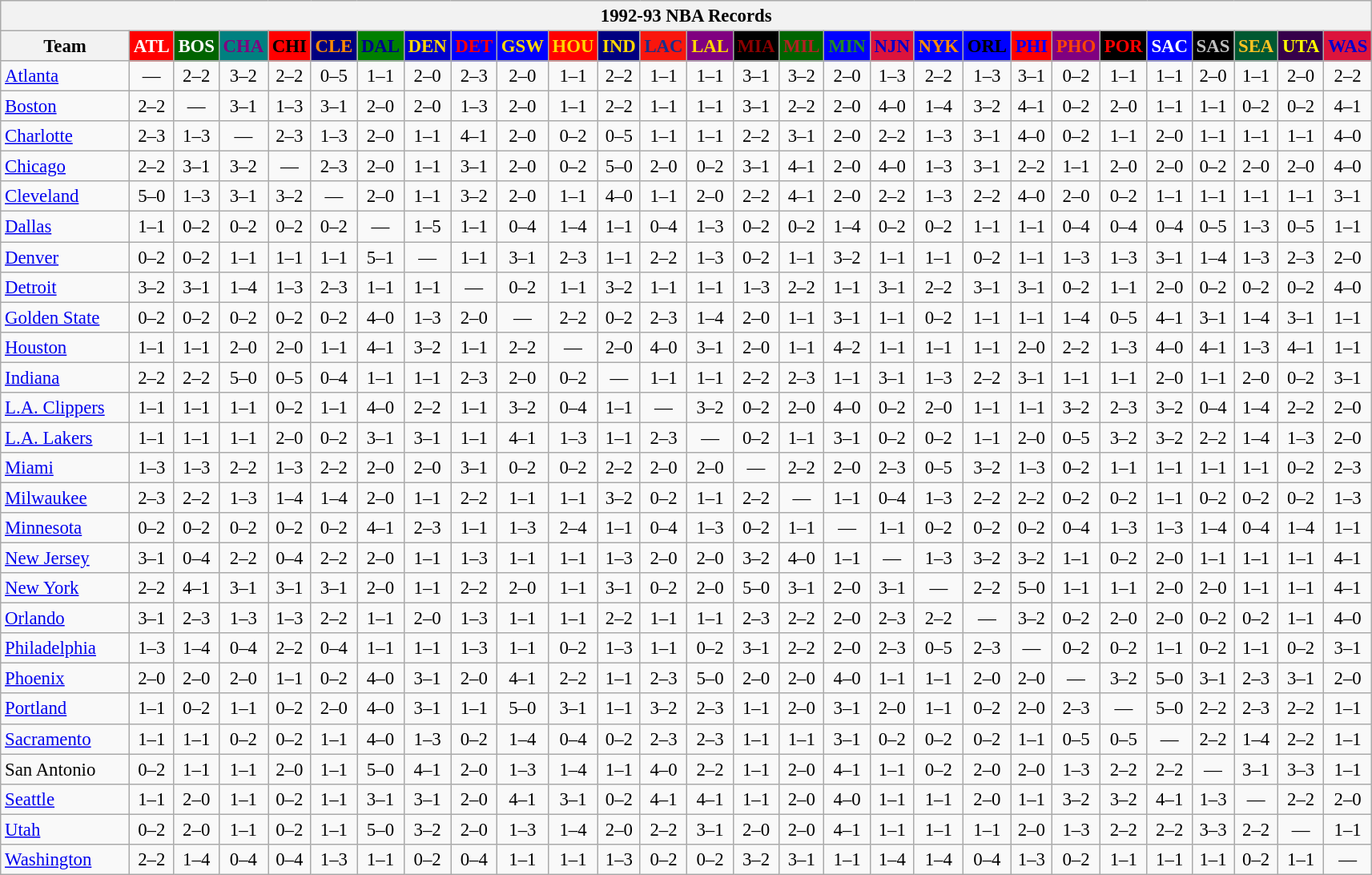<table class="wikitable" style="font-size:95%; text-align:center;">
<tr>
<th colspan=28>1992-93 NBA Records</th>
</tr>
<tr>
<th width=100>Team</th>
<th style="background:#FF0000;color:#FFFFFF;width=35">ATL</th>
<th style="background:#006400;color:#FFFFFF;width=35">BOS</th>
<th style="background:#008080;color:#800080;width=35">CHA</th>
<th style="background:#FF0000;color:#000000;width=35">CHI</th>
<th style="background:#000080;color:#FF8C00;width=35">CLE</th>
<th style="background:#008000;color:#00008B;width=35">DAL</th>
<th style="background:#0000CD;color:#FFD700;width=35">DEN</th>
<th style="background:#0000FF;color:#FF0000;width=35">DET</th>
<th style="background:#0000FF;color:#FFD700;width=35">GSW</th>
<th style="background:#FF0000;color:#FFD700;width=35">HOU</th>
<th style="background:#000080;color:#FFD700;width=35">IND</th>
<th style="background:#F9160D;color:#1A2E8B;width=35">LAC</th>
<th style="background:#800080;color:#FFD700;width=35">LAL</th>
<th style="background:#000000;color:#8B0000;width=35">MIA</th>
<th style="background:#006400;color:#B22222;width=35">MIL</th>
<th style="background:#0000FF;color:#228B22;width=35">MIN</th>
<th style="background:#DC143C;color:#0000CD;width=35">NJN</th>
<th style="background:#0000FF;color:#FF8C00;width=35">NYK</th>
<th style="background:#0000FF;color:#000000;width=35">ORL</th>
<th style="background:#FF0000;color:#0000FF;width=35">PHI</th>
<th style="background:#800080;color:#FF4500;width=35">PHO</th>
<th style="background:#000000;color:#FF0000;width=35">POR</th>
<th style="background:#0000FF;color:#FFFFFF;width=35">SAC</th>
<th style="background:#000000;color:#C0C0C0;width=35">SAS</th>
<th style="background:#005831;color:#FFC322;width=35">SEA</th>
<th style="background:#36004A;color:#FFFF00;width=35">UTA</th>
<th style="background:#DC143C;color:#0000CD;width=35">WAS</th>
</tr>
<tr>
<td style="text-align:left;"><a href='#'>Atlanta</a></td>
<td>—</td>
<td>2–2</td>
<td>3–2</td>
<td>2–2</td>
<td>0–5</td>
<td>1–1</td>
<td>2–0</td>
<td>2–3</td>
<td>2–0</td>
<td>1–1</td>
<td>2–2</td>
<td>1–1</td>
<td>1–1</td>
<td>3–1</td>
<td>3–2</td>
<td>2–0</td>
<td>1–3</td>
<td>2–2</td>
<td>1–3</td>
<td>3–1</td>
<td>0–2</td>
<td>1–1</td>
<td>1–1</td>
<td>2–0</td>
<td>1–1</td>
<td>2–0</td>
<td>2–2</td>
</tr>
<tr>
<td style="text-align:left;"><a href='#'>Boston</a></td>
<td>2–2</td>
<td>—</td>
<td>3–1</td>
<td>1–3</td>
<td>3–1</td>
<td>2–0</td>
<td>2–0</td>
<td>1–3</td>
<td>2–0</td>
<td>1–1</td>
<td>2–2</td>
<td>1–1</td>
<td>1–1</td>
<td>3–1</td>
<td>2–2</td>
<td>2–0</td>
<td>4–0</td>
<td>1–4</td>
<td>3–2</td>
<td>4–1</td>
<td>0–2</td>
<td>2–0</td>
<td>1–1</td>
<td>1–1</td>
<td>0–2</td>
<td>0–2</td>
<td>4–1</td>
</tr>
<tr>
<td style="text-align:left;"><a href='#'>Charlotte</a></td>
<td>2–3</td>
<td>1–3</td>
<td>—</td>
<td>2–3</td>
<td>1–3</td>
<td>2–0</td>
<td>1–1</td>
<td>4–1</td>
<td>2–0</td>
<td>0–2</td>
<td>0–5</td>
<td>1–1</td>
<td>1–1</td>
<td>2–2</td>
<td>3–1</td>
<td>2–0</td>
<td>2–2</td>
<td>1–3</td>
<td>3–1</td>
<td>4–0</td>
<td>0–2</td>
<td>1–1</td>
<td>2–0</td>
<td>1–1</td>
<td>1–1</td>
<td>1–1</td>
<td>4–0</td>
</tr>
<tr>
<td style="text-align:left;"><a href='#'>Chicago</a></td>
<td>2–2</td>
<td>3–1</td>
<td>3–2</td>
<td>—</td>
<td>2–3</td>
<td>2–0</td>
<td>1–1</td>
<td>3–1</td>
<td>2–0</td>
<td>0–2</td>
<td>5–0</td>
<td>2–0</td>
<td>0–2</td>
<td>3–1</td>
<td>4–1</td>
<td>2–0</td>
<td>4–0</td>
<td>1–3</td>
<td>3–1</td>
<td>2–2</td>
<td>1–1</td>
<td>2–0</td>
<td>2–0</td>
<td>0–2</td>
<td>2–0</td>
<td>2–0</td>
<td>4–0</td>
</tr>
<tr>
<td style="text-align:left;"><a href='#'>Cleveland</a></td>
<td>5–0</td>
<td>1–3</td>
<td>3–1</td>
<td>3–2</td>
<td>—</td>
<td>2–0</td>
<td>1–1</td>
<td>3–2</td>
<td>2–0</td>
<td>1–1</td>
<td>4–0</td>
<td>1–1</td>
<td>2–0</td>
<td>2–2</td>
<td>4–1</td>
<td>2–0</td>
<td>2–2</td>
<td>1–3</td>
<td>2–2</td>
<td>4–0</td>
<td>2–0</td>
<td>0–2</td>
<td>1–1</td>
<td>1–1</td>
<td>1–1</td>
<td>1–1</td>
<td>3–1</td>
</tr>
<tr>
<td style="text-align:left;"><a href='#'>Dallas</a></td>
<td>1–1</td>
<td>0–2</td>
<td>0–2</td>
<td>0–2</td>
<td>0–2</td>
<td>—</td>
<td>1–5</td>
<td>1–1</td>
<td>0–4</td>
<td>1–4</td>
<td>1–1</td>
<td>0–4</td>
<td>1–3</td>
<td>0–2</td>
<td>0–2</td>
<td>1–4</td>
<td>0–2</td>
<td>0–2</td>
<td>1–1</td>
<td>1–1</td>
<td>0–4</td>
<td>0–4</td>
<td>0–4</td>
<td>0–5</td>
<td>1–3</td>
<td>0–5</td>
<td>1–1</td>
</tr>
<tr>
<td style="text-align:left;"><a href='#'>Denver</a></td>
<td>0–2</td>
<td>0–2</td>
<td>1–1</td>
<td>1–1</td>
<td>1–1</td>
<td>5–1</td>
<td>—</td>
<td>1–1</td>
<td>3–1</td>
<td>2–3</td>
<td>1–1</td>
<td>2–2</td>
<td>1–3</td>
<td>0–2</td>
<td>1–1</td>
<td>3–2</td>
<td>1–1</td>
<td>1–1</td>
<td>0–2</td>
<td>1–1</td>
<td>1–3</td>
<td>1–3</td>
<td>3–1</td>
<td>1–4</td>
<td>1–3</td>
<td>2–3</td>
<td>2–0</td>
</tr>
<tr>
<td style="text-align:left;"><a href='#'>Detroit</a></td>
<td>3–2</td>
<td>3–1</td>
<td>1–4</td>
<td>1–3</td>
<td>2–3</td>
<td>1–1</td>
<td>1–1</td>
<td>—</td>
<td>0–2</td>
<td>1–1</td>
<td>3–2</td>
<td>1–1</td>
<td>1–1</td>
<td>1–3</td>
<td>2–2</td>
<td>1–1</td>
<td>3–1</td>
<td>2–2</td>
<td>3–1</td>
<td>3–1</td>
<td>0–2</td>
<td>1–1</td>
<td>2–0</td>
<td>0–2</td>
<td>0–2</td>
<td>0–2</td>
<td>4–0</td>
</tr>
<tr>
<td style="text-align:left;"><a href='#'>Golden State</a></td>
<td>0–2</td>
<td>0–2</td>
<td>0–2</td>
<td>0–2</td>
<td>0–2</td>
<td>4–0</td>
<td>1–3</td>
<td>2–0</td>
<td>—</td>
<td>2–2</td>
<td>0–2</td>
<td>2–3</td>
<td>1–4</td>
<td>2–0</td>
<td>1–1</td>
<td>3–1</td>
<td>1–1</td>
<td>0–2</td>
<td>1–1</td>
<td>1–1</td>
<td>1–4</td>
<td>0–5</td>
<td>4–1</td>
<td>3–1</td>
<td>1–4</td>
<td>3–1</td>
<td>1–1</td>
</tr>
<tr>
<td style="text-align:left;"><a href='#'>Houston</a></td>
<td>1–1</td>
<td>1–1</td>
<td>2–0</td>
<td>2–0</td>
<td>1–1</td>
<td>4–1</td>
<td>3–2</td>
<td>1–1</td>
<td>2–2</td>
<td>—</td>
<td>2–0</td>
<td>4–0</td>
<td>3–1</td>
<td>2–0</td>
<td>1–1</td>
<td>4–2</td>
<td>1–1</td>
<td>1–1</td>
<td>1–1</td>
<td>2–0</td>
<td>2–2</td>
<td>1–3</td>
<td>4–0</td>
<td>4–1</td>
<td>1–3</td>
<td>4–1</td>
<td>1–1</td>
</tr>
<tr>
<td style="text-align:left;"><a href='#'>Indiana</a></td>
<td>2–2</td>
<td>2–2</td>
<td>5–0</td>
<td>0–5</td>
<td>0–4</td>
<td>1–1</td>
<td>1–1</td>
<td>2–3</td>
<td>2–0</td>
<td>0–2</td>
<td>—</td>
<td>1–1</td>
<td>1–1</td>
<td>2–2</td>
<td>2–3</td>
<td>1–1</td>
<td>3–1</td>
<td>1–3</td>
<td>2–2</td>
<td>3–1</td>
<td>1–1</td>
<td>1–1</td>
<td>2–0</td>
<td>1–1</td>
<td>2–0</td>
<td>0–2</td>
<td>3–1</td>
</tr>
<tr>
<td style="text-align:left;"><a href='#'>L.A. Clippers</a></td>
<td>1–1</td>
<td>1–1</td>
<td>1–1</td>
<td>0–2</td>
<td>1–1</td>
<td>4–0</td>
<td>2–2</td>
<td>1–1</td>
<td>3–2</td>
<td>0–4</td>
<td>1–1</td>
<td>—</td>
<td>3–2</td>
<td>0–2</td>
<td>2–0</td>
<td>4–0</td>
<td>0–2</td>
<td>2–0</td>
<td>1–1</td>
<td>1–1</td>
<td>3–2</td>
<td>2–3</td>
<td>3–2</td>
<td>0–4</td>
<td>1–4</td>
<td>2–2</td>
<td>2–0</td>
</tr>
<tr>
<td style="text-align:left;"><a href='#'>L.A. Lakers</a></td>
<td>1–1</td>
<td>1–1</td>
<td>1–1</td>
<td>2–0</td>
<td>0–2</td>
<td>3–1</td>
<td>3–1</td>
<td>1–1</td>
<td>4–1</td>
<td>1–3</td>
<td>1–1</td>
<td>2–3</td>
<td>—</td>
<td>0–2</td>
<td>1–1</td>
<td>3–1</td>
<td>0–2</td>
<td>0–2</td>
<td>1–1</td>
<td>2–0</td>
<td>0–5</td>
<td>3–2</td>
<td>3–2</td>
<td>2–2</td>
<td>1–4</td>
<td>1–3</td>
<td>2–0</td>
</tr>
<tr>
<td style="text-align:left;"><a href='#'>Miami</a></td>
<td>1–3</td>
<td>1–3</td>
<td>2–2</td>
<td>1–3</td>
<td>2–2</td>
<td>2–0</td>
<td>2–0</td>
<td>3–1</td>
<td>0–2</td>
<td>0–2</td>
<td>2–2</td>
<td>2–0</td>
<td>2–0</td>
<td>—</td>
<td>2–2</td>
<td>2–0</td>
<td>2–3</td>
<td>0–5</td>
<td>3–2</td>
<td>1–3</td>
<td>0–2</td>
<td>1–1</td>
<td>1–1</td>
<td>1–1</td>
<td>1–1</td>
<td>0–2</td>
<td>2–3</td>
</tr>
<tr>
<td style="text-align:left;"><a href='#'>Milwaukee</a></td>
<td>2–3</td>
<td>2–2</td>
<td>1–3</td>
<td>1–4</td>
<td>1–4</td>
<td>2–0</td>
<td>1–1</td>
<td>2–2</td>
<td>1–1</td>
<td>1–1</td>
<td>3–2</td>
<td>0–2</td>
<td>1–1</td>
<td>2–2</td>
<td>—</td>
<td>1–1</td>
<td>0–4</td>
<td>1–3</td>
<td>2–2</td>
<td>2–2</td>
<td>0–2</td>
<td>0–2</td>
<td>1–1</td>
<td>0–2</td>
<td>0–2</td>
<td>0–2</td>
<td>1–3</td>
</tr>
<tr>
<td style="text-align:left;"><a href='#'>Minnesota</a></td>
<td>0–2</td>
<td>0–2</td>
<td>0–2</td>
<td>0–2</td>
<td>0–2</td>
<td>4–1</td>
<td>2–3</td>
<td>1–1</td>
<td>1–3</td>
<td>2–4</td>
<td>1–1</td>
<td>0–4</td>
<td>1–3</td>
<td>0–2</td>
<td>1–1</td>
<td>—</td>
<td>1–1</td>
<td>0–2</td>
<td>0–2</td>
<td>0–2</td>
<td>0–4</td>
<td>1–3</td>
<td>1–3</td>
<td>1–4</td>
<td>0–4</td>
<td>1–4</td>
<td>1–1</td>
</tr>
<tr>
<td style="text-align:left;"><a href='#'>New Jersey</a></td>
<td>3–1</td>
<td>0–4</td>
<td>2–2</td>
<td>0–4</td>
<td>2–2</td>
<td>2–0</td>
<td>1–1</td>
<td>1–3</td>
<td>1–1</td>
<td>1–1</td>
<td>1–3</td>
<td>2–0</td>
<td>2–0</td>
<td>3–2</td>
<td>4–0</td>
<td>1–1</td>
<td>—</td>
<td>1–3</td>
<td>3–2</td>
<td>3–2</td>
<td>1–1</td>
<td>0–2</td>
<td>2–0</td>
<td>1–1</td>
<td>1–1</td>
<td>1–1</td>
<td>4–1</td>
</tr>
<tr>
<td style="text-align:left;"><a href='#'>New York</a></td>
<td>2–2</td>
<td>4–1</td>
<td>3–1</td>
<td>3–1</td>
<td>3–1</td>
<td>2–0</td>
<td>1–1</td>
<td>2–2</td>
<td>2–0</td>
<td>1–1</td>
<td>3–1</td>
<td>0–2</td>
<td>2–0</td>
<td>5–0</td>
<td>3–1</td>
<td>2–0</td>
<td>3–1</td>
<td>—</td>
<td>2–2</td>
<td>5–0</td>
<td>1–1</td>
<td>1–1</td>
<td>2–0</td>
<td>2–0</td>
<td>1–1</td>
<td>1–1</td>
<td>4–1</td>
</tr>
<tr>
<td style="text-align:left;"><a href='#'>Orlando</a></td>
<td>3–1</td>
<td>2–3</td>
<td>1–3</td>
<td>1–3</td>
<td>2–2</td>
<td>1–1</td>
<td>2–0</td>
<td>1–3</td>
<td>1–1</td>
<td>1–1</td>
<td>2–2</td>
<td>1–1</td>
<td>1–1</td>
<td>2–3</td>
<td>2–2</td>
<td>2–0</td>
<td>2–3</td>
<td>2–2</td>
<td>—</td>
<td>3–2</td>
<td>0–2</td>
<td>2–0</td>
<td>2–0</td>
<td>0–2</td>
<td>0–2</td>
<td>1–1</td>
<td>4–0</td>
</tr>
<tr>
<td style="text-align:left;"><a href='#'>Philadelphia</a></td>
<td>1–3</td>
<td>1–4</td>
<td>0–4</td>
<td>2–2</td>
<td>0–4</td>
<td>1–1</td>
<td>1–1</td>
<td>1–3</td>
<td>1–1</td>
<td>0–2</td>
<td>1–3</td>
<td>1–1</td>
<td>0–2</td>
<td>3–1</td>
<td>2–2</td>
<td>2–0</td>
<td>2–3</td>
<td>0–5</td>
<td>2–3</td>
<td>—</td>
<td>0–2</td>
<td>0–2</td>
<td>1–1</td>
<td>0–2</td>
<td>1–1</td>
<td>0–2</td>
<td>3–1</td>
</tr>
<tr>
<td style="text-align:left;"><a href='#'>Phoenix</a></td>
<td>2–0</td>
<td>2–0</td>
<td>2–0</td>
<td>1–1</td>
<td>0–2</td>
<td>4–0</td>
<td>3–1</td>
<td>2–0</td>
<td>4–1</td>
<td>2–2</td>
<td>1–1</td>
<td>2–3</td>
<td>5–0</td>
<td>2–0</td>
<td>2–0</td>
<td>4–0</td>
<td>1–1</td>
<td>1–1</td>
<td>2–0</td>
<td>2–0</td>
<td>—</td>
<td>3–2</td>
<td>5–0</td>
<td>3–1</td>
<td>2–3</td>
<td>3–1</td>
<td>2–0</td>
</tr>
<tr>
<td style="text-align:left;"><a href='#'>Portland</a></td>
<td>1–1</td>
<td>0–2</td>
<td>1–1</td>
<td>0–2</td>
<td>2–0</td>
<td>4–0</td>
<td>3–1</td>
<td>1–1</td>
<td>5–0</td>
<td>3–1</td>
<td>1–1</td>
<td>3–2</td>
<td>2–3</td>
<td>1–1</td>
<td>2–0</td>
<td>3–1</td>
<td>2–0</td>
<td>1–1</td>
<td>0–2</td>
<td>2–0</td>
<td>2–3</td>
<td>—</td>
<td>5–0</td>
<td>2–2</td>
<td>2–3</td>
<td>2–2</td>
<td>1–1</td>
</tr>
<tr>
<td style="text-align:left;"><a href='#'>Sacramento</a></td>
<td>1–1</td>
<td>1–1</td>
<td>0–2</td>
<td>0–2</td>
<td>1–1</td>
<td>4–0</td>
<td>1–3</td>
<td>0–2</td>
<td>1–4</td>
<td>0–4</td>
<td>0–2</td>
<td>2–3</td>
<td>2–3</td>
<td>1–1</td>
<td>1–1</td>
<td>3–1</td>
<td>0–2</td>
<td>0–2</td>
<td>0–2</td>
<td>1–1</td>
<td>0–5</td>
<td>0–5</td>
<td>—</td>
<td>2–2</td>
<td>1–4</td>
<td>2–2</td>
<td>1–1</td>
</tr>
<tr>
<td style="text-align:left;">San Antonio</td>
<td>0–2</td>
<td>1–1</td>
<td>1–1</td>
<td>2–0</td>
<td>1–1</td>
<td>5–0</td>
<td>4–1</td>
<td>2–0</td>
<td>1–3</td>
<td>1–4</td>
<td>1–1</td>
<td>4–0</td>
<td>2–2</td>
<td>1–1</td>
<td>2–0</td>
<td>4–1</td>
<td>1–1</td>
<td>0–2</td>
<td>2–0</td>
<td>2–0</td>
<td>1–3</td>
<td>2–2</td>
<td>2–2</td>
<td>—</td>
<td>3–1</td>
<td>3–3</td>
<td>1–1</td>
</tr>
<tr>
<td style="text-align:left;"><a href='#'>Seattle</a></td>
<td>1–1</td>
<td>2–0</td>
<td>1–1</td>
<td>0–2</td>
<td>1–1</td>
<td>3–1</td>
<td>3–1</td>
<td>2–0</td>
<td>4–1</td>
<td>3–1</td>
<td>0–2</td>
<td>4–1</td>
<td>4–1</td>
<td>1–1</td>
<td>2–0</td>
<td>4–0</td>
<td>1–1</td>
<td>1–1</td>
<td>2–0</td>
<td>1–1</td>
<td>3–2</td>
<td>3–2</td>
<td>4–1</td>
<td>1–3</td>
<td>—</td>
<td>2–2</td>
<td>2–0</td>
</tr>
<tr>
<td style="text-align:left;"><a href='#'>Utah</a></td>
<td>0–2</td>
<td>2–0</td>
<td>1–1</td>
<td>0–2</td>
<td>1–1</td>
<td>5–0</td>
<td>3–2</td>
<td>2–0</td>
<td>1–3</td>
<td>1–4</td>
<td>2–0</td>
<td>2–2</td>
<td>3–1</td>
<td>2–0</td>
<td>2–0</td>
<td>4–1</td>
<td>1–1</td>
<td>1–1</td>
<td>1–1</td>
<td>2–0</td>
<td>1–3</td>
<td>2–2</td>
<td>2–2</td>
<td>3–3</td>
<td>2–2</td>
<td>—</td>
<td>1–1</td>
</tr>
<tr>
<td style="text-align:left;"><a href='#'>Washington</a></td>
<td>2–2</td>
<td>1–4</td>
<td>0–4</td>
<td>0–4</td>
<td>1–3</td>
<td>1–1</td>
<td>0–2</td>
<td>0–4</td>
<td>1–1</td>
<td>1–1</td>
<td>1–3</td>
<td>0–2</td>
<td>0–2</td>
<td>3–2</td>
<td>3–1</td>
<td>1–1</td>
<td>1–4</td>
<td>1–4</td>
<td>0–4</td>
<td>1–3</td>
<td>0–2</td>
<td>1–1</td>
<td>1–1</td>
<td>1–1</td>
<td>0–2</td>
<td>1–1</td>
<td>—</td>
</tr>
</table>
